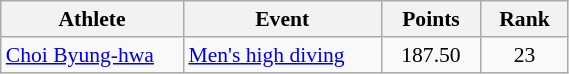<table class="wikitable" style="font-size:90%; width:30%;">
<tr>
<th width=115>Athlete</th>
<th width=125>Event</th>
<th>Points</th>
<th>Rank</th>
</tr>
<tr align=center>
<td align=left><a href='#'>Choi Byung-hwa</a></td>
<td align=left><a href='#'>Men's high diving</a></td>
<td>187.50</td>
<td>23</td>
</tr>
</table>
